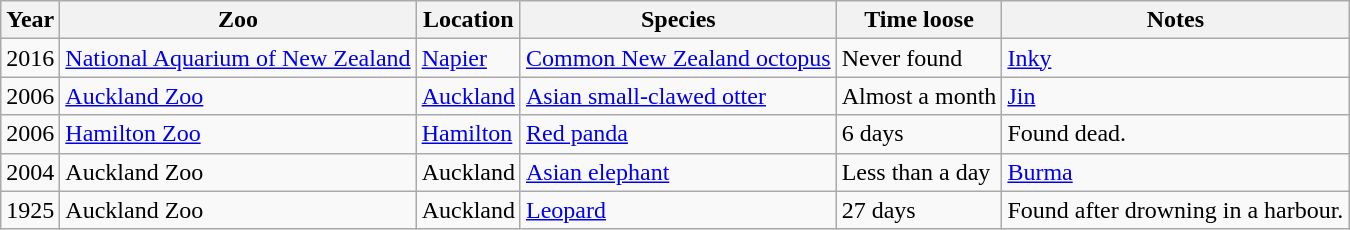<table class="wikitable sortable">
<tr>
<th data-sort-type="number">Year</th>
<th>Zoo</th>
<th>Location</th>
<th>Species</th>
<th>Time loose</th>
<th>Notes</th>
</tr>
<tr>
<td>2016</td>
<td><a href='#'>National Aquarium of New Zealand</a></td>
<td><a href='#'>Napier</a></td>
<td><a href='#'>Common New Zealand octopus</a></td>
<td>Never found</td>
<td><a href='#'>Inky</a></td>
</tr>
<tr>
<td>2006</td>
<td><a href='#'>Auckland Zoo</a></td>
<td><a href='#'>Auckland</a></td>
<td><a href='#'>Asian small-clawed otter</a></td>
<td>Almost a month</td>
<td><a href='#'>Jin</a></td>
</tr>
<tr>
<td>2006</td>
<td><a href='#'>Hamilton Zoo</a></td>
<td><a href='#'>Hamilton</a></td>
<td><a href='#'>Red panda</a></td>
<td>6 days</td>
<td>Found dead.</td>
</tr>
<tr>
<td>2004</td>
<td>Auckland Zoo</td>
<td>Auckland</td>
<td><a href='#'>Asian elephant</a></td>
<td>Less than a day</td>
<td><a href='#'>Burma</a></td>
</tr>
<tr>
<td>1925</td>
<td>Auckland Zoo</td>
<td>Auckland</td>
<td><a href='#'>Leopard</a></td>
<td>27 days</td>
<td>Found after drowning in a harbour.</td>
</tr>
</table>
